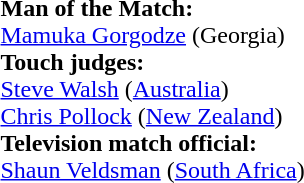<table width=100%>
<tr>
<td><br>
<strong>Man of the Match:</strong>
<br><a href='#'>Mamuka Gorgodze</a> (Georgia)<br><strong>Touch judges:</strong>
<br><a href='#'>Steve Walsh</a> (<a href='#'>Australia</a>)
<br><a href='#'>Chris Pollock</a> (<a href='#'>New Zealand</a>)
<br><strong>Television match official:</strong>
<br><a href='#'>Shaun Veldsman</a> (<a href='#'>South Africa</a>)</td>
</tr>
</table>
